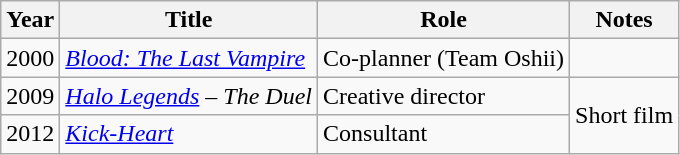<table class="wikitable">
<tr>
<th>Year</th>
<th>Title</th>
<th>Role</th>
<th>Notes</th>
</tr>
<tr>
<td>2000</td>
<td><em><a href='#'>Blood: The Last Vampire</a></em></td>
<td>Co-planner (Team Oshii)</td>
<td></td>
</tr>
<tr>
<td>2009</td>
<td><em><a href='#'>Halo Legends</a> – The Duel</em></td>
<td>Creative director</td>
<td rowspan=2>Short film</td>
</tr>
<tr>
<td>2012</td>
<td><em><a href='#'>Kick-Heart</a></em></td>
<td>Consultant</td>
</tr>
</table>
